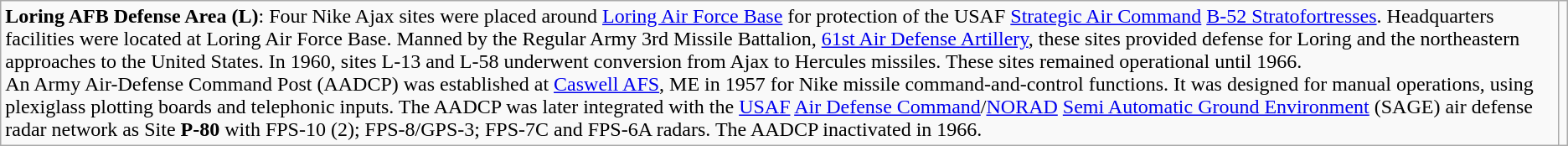<table class="wikitable borderless">
<tr valign="top">
<td><strong>Loring AFB Defense Area (L)</strong>: Four Nike Ajax sites were placed around <a href='#'>Loring Air Force Base</a> for protection of the USAF <a href='#'>Strategic Air Command</a> <a href='#'>B-52 Stratofortresses</a>. Headquarters facilities were located at Loring Air Force Base. Manned by the Regular Army 3rd Missile Battalion, <a href='#'>61st Air Defense Artillery</a>, these sites provided defense for Loring and the northeastern approaches to the United States. In 1960, sites L-13 and L-58 underwent conversion from Ajax to Hercules missiles. These sites remained operational until 1966.<br>An Army Air-Defense Command Post (AADCP) was established at <a href='#'>Caswell AFS</a>, ME in 1957 for Nike missile command-and-control functions. It was designed for manual operations, using plexiglass plotting boards and telephonic inputs. The AADCP was later integrated with the <a href='#'>USAF</a> <a href='#'>Air Defense Command</a>/<a href='#'>NORAD</a> <a href='#'>Semi Automatic Ground Environment</a> (SAGE) air defense radar network as Site <strong>P-80</strong> with FPS-10 (2); FPS-8/GPS-3; FPS-7C and FPS-6A radars. The AADCP inactivated in 1966.</td>
<td></td>
</tr>
</table>
